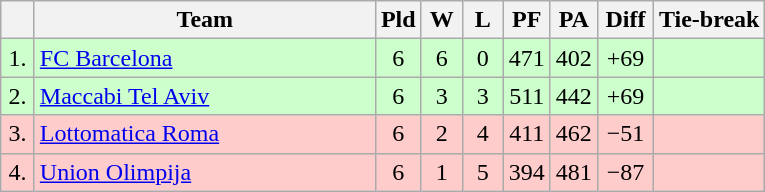<table class="wikitable" style="text-align:center">
<tr>
<th width=15></th>
<th width=220>Team</th>
<th width=20>Pld</th>
<th width=20>W</th>
<th width=20>L</th>
<th width=20>PF</th>
<th width=20>PA</th>
<th width=30>Diff</th>
<th>Tie-break</th>
</tr>
<tr style="background:#ccffcc;">
<td>1.</td>
<td align=left> <a href='#'>FC Barcelona</a></td>
<td>6</td>
<td>6</td>
<td>0</td>
<td>471</td>
<td>402</td>
<td>+69</td>
<td></td>
</tr>
<tr style="background:#ccffcc;">
<td>2.</td>
<td align=left> <a href='#'>Maccabi Tel Aviv</a></td>
<td>6</td>
<td>3</td>
<td>3</td>
<td>511</td>
<td>442</td>
<td>+69</td>
<td></td>
</tr>
<tr style="background:#fcc;">
<td>3.</td>
<td align=left> <a href='#'>Lottomatica Roma</a></td>
<td>6</td>
<td>2</td>
<td>4</td>
<td>411</td>
<td>462</td>
<td>−51</td>
<td></td>
</tr>
<tr style="background:#fcc;">
<td>4.</td>
<td align=left> <a href='#'>Union Olimpija</a></td>
<td>6</td>
<td>1</td>
<td>5</td>
<td>394</td>
<td>481</td>
<td>−87</td>
<td></td>
</tr>
</table>
